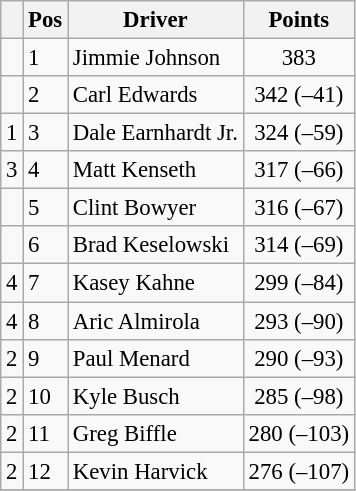<table class="wikitable " style="font-size: 95%;">
<tr>
<th></th>
<th>Pos</th>
<th>Driver</th>
<th>Points</th>
</tr>
<tr>
<td align="left"></td>
<td>1</td>
<td>Jimmie Johnson</td>
<td style="text-align:center;">383</td>
</tr>
<tr>
<td align="left"></td>
<td>2</td>
<td>Carl Edwards</td>
<td style="text-align:center;">342 (–41)</td>
</tr>
<tr>
<td align="left"> 1</td>
<td>3</td>
<td>Dale Earnhardt Jr.</td>
<td style="text-align:center;">324 (–59)</td>
</tr>
<tr>
<td align="left"> 3</td>
<td>4</td>
<td>Matt Kenseth</td>
<td style="text-align:center;">317 (–66)</td>
</tr>
<tr>
<td align="left"></td>
<td>5</td>
<td>Clint Bowyer</td>
<td style="text-align:center;">316 (–67)</td>
</tr>
<tr>
<td align="left"></td>
<td>6</td>
<td>Brad Keselowski</td>
<td style="text-align:center;">314 (–69)</td>
</tr>
<tr>
<td align="left"> 4</td>
<td>7</td>
<td>Kasey Kahne</td>
<td style="text-align:center;">299 (–84)</td>
</tr>
<tr>
<td align="left"> 4</td>
<td>8</td>
<td>Aric Almirola</td>
<td style="text-align:center;">293 (–90)</td>
</tr>
<tr>
<td align="left"> 2</td>
<td>9</td>
<td>Paul Menard</td>
<td style="text-align:center;">290 (–93)</td>
</tr>
<tr>
<td align="left"> 2</td>
<td>10</td>
<td>Kyle Busch</td>
<td style="text-align:center;">285 (–98)</td>
</tr>
<tr>
<td align="left"> 2</td>
<td>11</td>
<td>Greg Biffle</td>
<td style="text-align:center;">280 (–103)</td>
</tr>
<tr>
<td align="left"> 2</td>
<td>12</td>
<td>Kevin Harvick</td>
<td style="text-align:center;">276 (–107)</td>
</tr>
<tr>
</tr>
</table>
